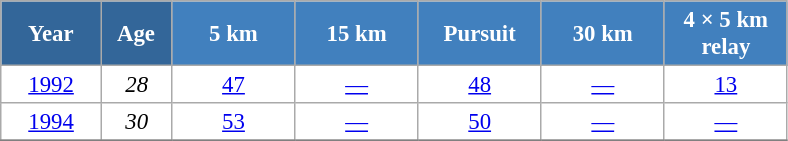<table class="wikitable" style="font-size:95%; text-align:center; border:grey solid 1px; border-collapse:collapse; background:#ffffff;">
<tr>
<th style="background-color:#369; color:white; width:60px;"> Year </th>
<th style="background-color:#369; color:white; width:40px;"> Age </th>
<th style="background-color:#4180be; color:white; width:75px;"> 5 km </th>
<th style="background-color:#4180be; color:white; width:75px;"> 15 km </th>
<th style="background-color:#4180be; color:white; width:75px;"> Pursuit </th>
<th style="background-color:#4180be; color:white; width:75px;"> 30 km </th>
<th style="background-color:#4180be; color:white; width:75px;"> 4 × 5 km <br> relay </th>
</tr>
<tr>
<td><a href='#'>1992</a></td>
<td><em>28</em></td>
<td><a href='#'>47</a></td>
<td><a href='#'>—</a></td>
<td><a href='#'>48</a></td>
<td><a href='#'>—</a></td>
<td><a href='#'>13</a></td>
</tr>
<tr>
<td><a href='#'>1994</a></td>
<td><em>30</em></td>
<td><a href='#'>53</a></td>
<td><a href='#'>—</a></td>
<td><a href='#'>50</a></td>
<td><a href='#'>—</a></td>
<td><a href='#'>—</a></td>
</tr>
<tr>
</tr>
</table>
